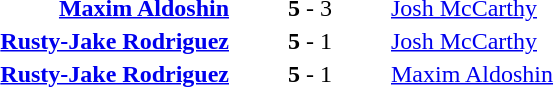<table style="text-align:center">
<tr>
<th width=223></th>
<th width=100></th>
<th width=223></th>
</tr>
<tr>
<td align=right><strong><a href='#'>Maxim Aldoshin</a></strong> </td>
<td><strong>5</strong> - 3</td>
<td align=left> <a href='#'>Josh McCarthy</a></td>
</tr>
<tr>
<td align=right><strong><a href='#'>Rusty-Jake Rodriguez</a></strong> </td>
<td><strong>5</strong> - 1</td>
<td align=left> <a href='#'>Josh McCarthy</a></td>
</tr>
<tr>
<td align=right><strong><a href='#'>Rusty-Jake Rodriguez</a></strong> </td>
<td><strong>5</strong> - 1</td>
<td align=left> <a href='#'>Maxim Aldoshin</a></td>
</tr>
</table>
